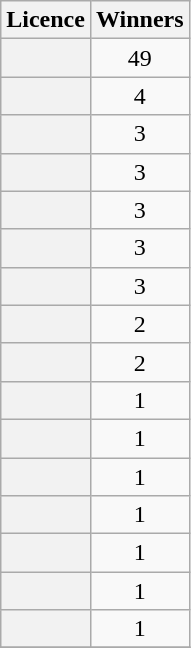<table class="wikitable plainrowheaders sortable"  style="text-align: center">
<tr>
<th scope="col">Licence</th>
<th scope="col">Winners</th>
</tr>
<tr>
<th scope="row"></th>
<td>49</td>
</tr>
<tr>
<th scope="row"></th>
<td>4</td>
</tr>
<tr>
<th scope="row"></th>
<td>3</td>
</tr>
<tr>
<th scope="row"></th>
<td>3</td>
</tr>
<tr>
<th scope="row"></th>
<td>3</td>
</tr>
<tr>
<th scope="row"></th>
<td>3</td>
</tr>
<tr>
<th scope="row"></th>
<td>3</td>
</tr>
<tr>
<th scope="row"></th>
<td>2</td>
</tr>
<tr>
<th scope="row"></th>
<td>2</td>
</tr>
<tr>
<th scope="row"></th>
<td>1</td>
</tr>
<tr>
<th scope="row"></th>
<td>1</td>
</tr>
<tr>
<th scope="row"></th>
<td>1</td>
</tr>
<tr>
<th scope="row"></th>
<td>1</td>
</tr>
<tr>
<th scope="row"></th>
<td>1</td>
</tr>
<tr>
<th scope="row"></th>
<td>1</td>
</tr>
<tr>
<th scope="row"></th>
<td>1</td>
</tr>
<tr>
</tr>
</table>
